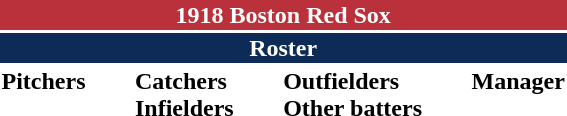<table class="toccolours" style="text-align: left;">
<tr>
<th colspan="10" style="background-color: #ba313c; color: white; text-align: center;">1918 Boston Red Sox</th>
</tr>
<tr>
<td colspan="10" style="background-color: #0d2b56; color: white; text-align: center;"><strong>Roster</strong></td>
</tr>
<tr>
<td valign="top"><strong>Pitchers</strong><br>









</td>
<td width="25px"></td>
<td valign="top"><strong>Catchers</strong><br>


<strong>Infielders</strong>











</td>
<td width="25px"></td>
<td valign="top"><strong>Outfielders</strong><br>




<strong>Other batters</strong>
</td>
<td width="25px"></td>
<td valign="top"><strong>Manager</strong><br></td>
</tr>
<tr>
</tr>
</table>
